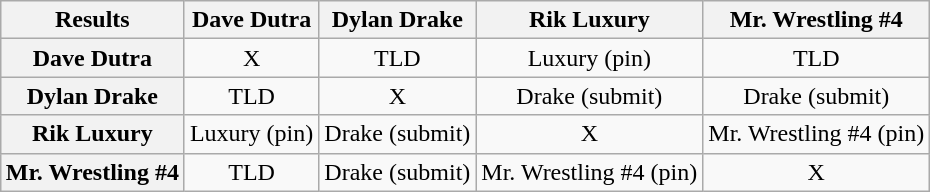<table class="wikitable" style="text-align:center; margin: 1em auto 1em auto">
<tr>
<th>Results</th>
<th>Dave Dutra</th>
<th>Dylan Drake</th>
<th>Rik Luxury</th>
<th>Mr. Wrestling #4</th>
</tr>
<tr>
<th>Dave Dutra</th>
<td>X</td>
<td>TLD</td>
<td>Luxury (pin)</td>
<td>TLD</td>
</tr>
<tr>
<th>Dylan Drake</th>
<td>TLD</td>
<td>X</td>
<td>Drake (submit)</td>
<td>Drake (submit)</td>
</tr>
<tr>
<th>Rik Luxury</th>
<td>Luxury (pin)</td>
<td>Drake (submit)</td>
<td>X</td>
<td>Mr. Wrestling #4 (pin)</td>
</tr>
<tr>
<th>Mr. Wrestling #4</th>
<td>TLD</td>
<td>Drake (submit)</td>
<td>Mr. Wrestling #4 (pin)</td>
<td>X</td>
</tr>
</table>
